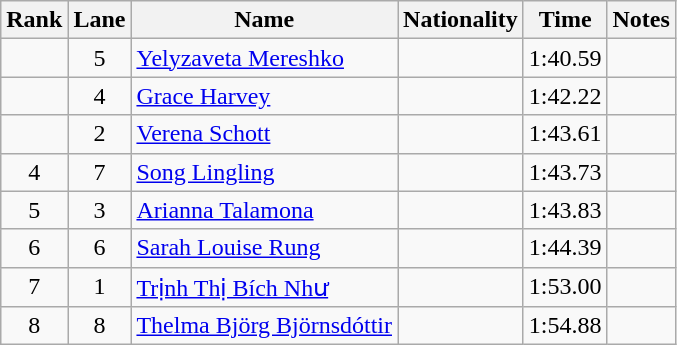<table class="wikitable sortable" style="text-align:center">
<tr>
<th>Rank</th>
<th>Lane</th>
<th>Name</th>
<th>Nationality</th>
<th>Time</th>
<th>Notes</th>
</tr>
<tr>
<td></td>
<td>5</td>
<td align=left><a href='#'>Yelyzaveta Mereshko</a></td>
<td align=left></td>
<td>1:40.59</td>
<td></td>
</tr>
<tr>
<td></td>
<td>4</td>
<td align=left><a href='#'>Grace Harvey</a></td>
<td align=left></td>
<td>1:42.22</td>
<td></td>
</tr>
<tr>
<td></td>
<td>2</td>
<td align=left><a href='#'>Verena Schott</a></td>
<td align=left></td>
<td>1:43.61</td>
<td></td>
</tr>
<tr>
<td>4</td>
<td>7</td>
<td align=left><a href='#'>Song Lingling</a></td>
<td align=left></td>
<td>1:43.73</td>
<td></td>
</tr>
<tr>
<td>5</td>
<td>3</td>
<td align=left><a href='#'>Arianna Talamona</a></td>
<td align=left></td>
<td>1:43.83</td>
<td></td>
</tr>
<tr>
<td>6</td>
<td>6</td>
<td align=left><a href='#'>Sarah Louise Rung</a></td>
<td align=left></td>
<td>1:44.39</td>
<td></td>
</tr>
<tr>
<td>7</td>
<td>1</td>
<td align=left><a href='#'>Trịnh Thị Bích Như</a></td>
<td align=left></td>
<td>1:53.00</td>
<td></td>
</tr>
<tr>
<td>8</td>
<td>8</td>
<td align=left><a href='#'>Thelma Björg Björnsdóttir</a></td>
<td align=left></td>
<td>1:54.88</td>
<td></td>
</tr>
</table>
